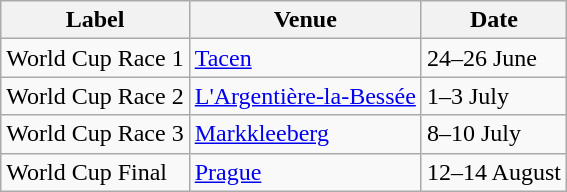<table class="wikitable">
<tr>
<th>Label</th>
<th>Venue</th>
<th>Date</th>
</tr>
<tr align=left>
<td>World Cup Race 1</td>
<td align=left> <a href='#'>Tacen</a></td>
<td align=left>24–26 June</td>
</tr>
<tr align=left>
<td>World Cup Race 2</td>
<td align=left> <a href='#'>L'Argentière-la-Bessée</a></td>
<td align=left>1–3 July</td>
</tr>
<tr align=left>
<td>World Cup Race 3</td>
<td align=left> <a href='#'>Markkleeberg</a></td>
<td align=left>8–10 July</td>
</tr>
<tr align=left>
<td>World Cup Final</td>
<td align=left> <a href='#'>Prague</a></td>
<td align=left>12–14 August</td>
</tr>
</table>
